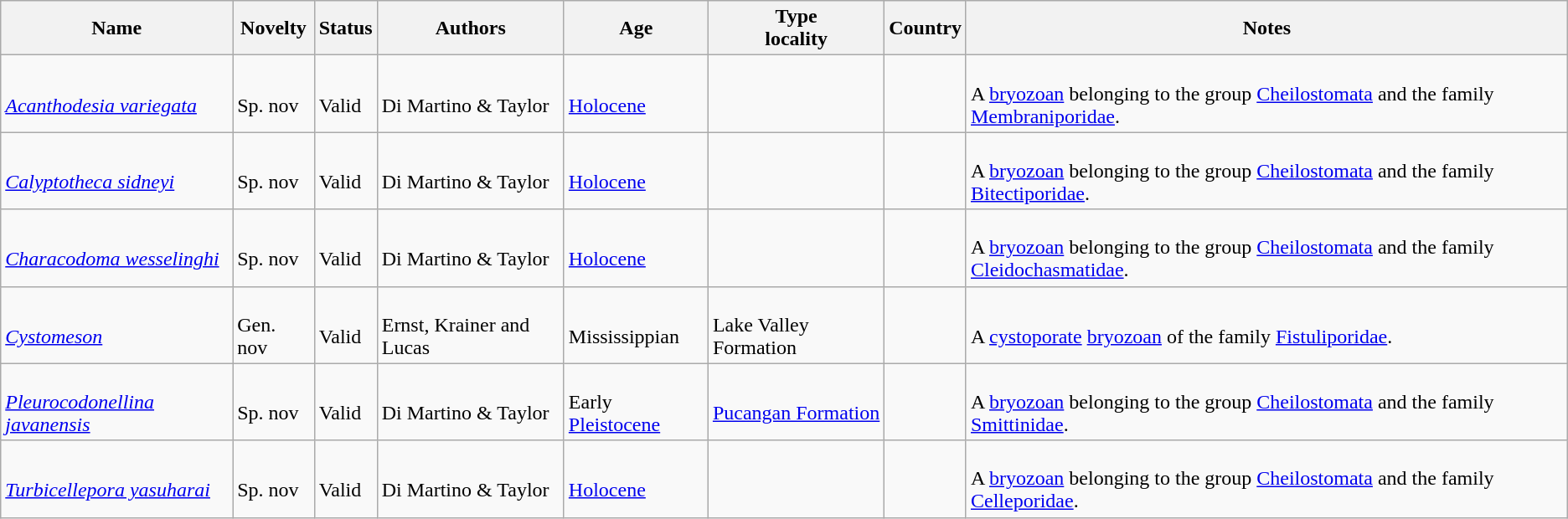<table class="wikitable">
<tr>
<th>Name</th>
<th>Novelty</th>
<th>Status</th>
<th>Authors</th>
<th>Age</th>
<th>Type<br>locality</th>
<th>Country</th>
<th>Notes</th>
</tr>
<tr>
<td><br><em><a href='#'>Acanthodesia variegata</a></em></td>
<td><br>Sp. nov</td>
<td><br>Valid</td>
<td><br>Di Martino & Taylor</td>
<td><br><a href='#'>Holocene</a></td>
<td></td>
<td><br></td>
<td><br>A <a href='#'>bryozoan</a> belonging to the group <a href='#'>Cheilostomata</a> and the family <a href='#'>Membraniporidae</a>.</td>
</tr>
<tr>
<td><br><em><a href='#'>Calyptotheca sidneyi</a></em></td>
<td><br>Sp. nov</td>
<td><br>Valid</td>
<td><br>Di Martino & Taylor</td>
<td><br><a href='#'>Holocene</a></td>
<td></td>
<td><br></td>
<td><br>A <a href='#'>bryozoan</a> belonging to the group <a href='#'>Cheilostomata</a> and the family <a href='#'>Bitectiporidae</a>.</td>
</tr>
<tr>
<td><br><em><a href='#'>Characodoma wesselinghi</a></em></td>
<td><br>Sp. nov</td>
<td><br>Valid</td>
<td><br>Di Martino & Taylor</td>
<td><br><a href='#'>Holocene</a></td>
<td></td>
<td><br></td>
<td><br>A <a href='#'>bryozoan</a> belonging to the group <a href='#'>Cheilostomata</a> and the family <a href='#'>Cleidochasmatidae</a>.</td>
</tr>
<tr>
<td><br><em><a href='#'>Cystomeson</a></em></td>
<td><br>Gen. nov</td>
<td><br>Valid</td>
<td><br>Ernst, Krainer and Lucas</td>
<td><br>Mississippian</td>
<td><br>Lake Valley Formation</td>
<td><br></td>
<td><br>A <a href='#'>cystoporate</a> <a href='#'>bryozoan</a> of the family <a href='#'>Fistuliporidae</a>.</td>
</tr>
<tr>
<td><br><em><a href='#'>Pleurocodonellina javanensis</a></em></td>
<td><br>Sp. nov</td>
<td><br>Valid</td>
<td><br>Di Martino & Taylor</td>
<td><br>Early <a href='#'>Pleistocene</a></td>
<td><br><a href='#'>Pucangan Formation</a></td>
<td><br></td>
<td><br>A <a href='#'>bryozoan</a> belonging to the group <a href='#'>Cheilostomata</a> and the family <a href='#'>Smittinidae</a>.</td>
</tr>
<tr>
<td><br><em><a href='#'>Turbicellepora yasuharai</a></em></td>
<td><br>Sp. nov</td>
<td><br>Valid</td>
<td><br>Di Martino & Taylor</td>
<td><br><a href='#'>Holocene</a></td>
<td></td>
<td><br></td>
<td><br>A <a href='#'>bryozoan</a> belonging to the group <a href='#'>Cheilostomata</a> and the family <a href='#'>Celleporidae</a>.</td>
</tr>
</table>
